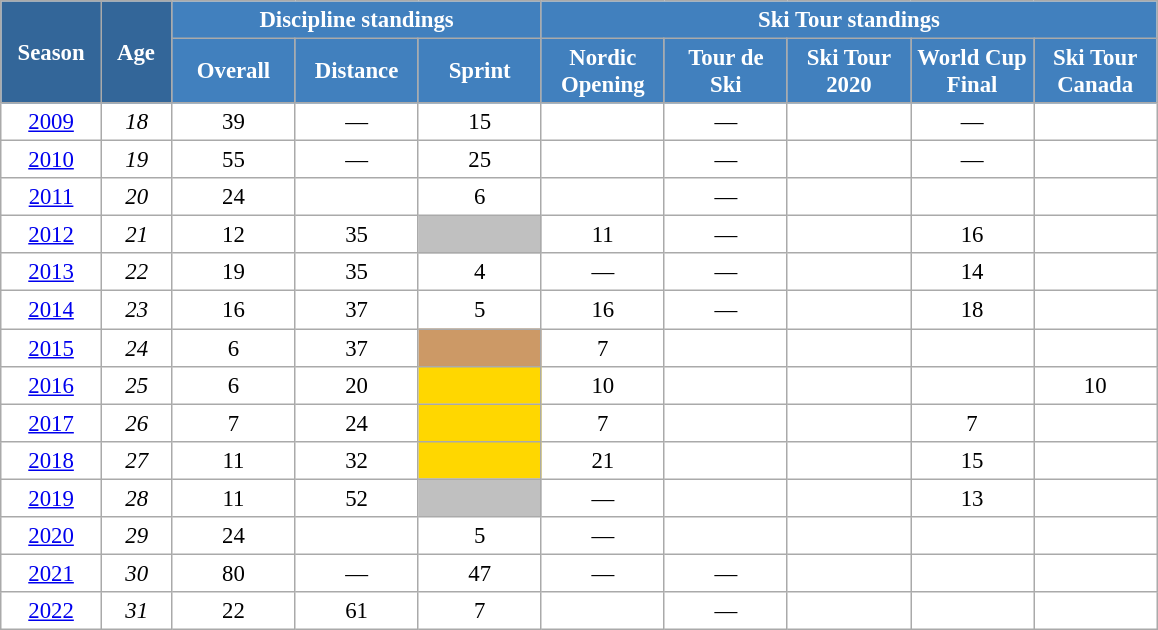<table class="wikitable" style="font-size:95%; text-align:center; border:grey solid 1px; border-collapse:collapse; background:#ffffff;">
<tr>
<th style="background-color:#369; color:white; width:60px;" rowspan="2"> Season </th>
<th style="background-color:#369; color:white; width:40px;" rowspan="2"> Age </th>
<th style="background-color:#4180be; color:white;" colspan="3">Discipline standings</th>
<th style="background-color:#4180be; color:white;" colspan="5">Ski Tour standings</th>
</tr>
<tr>
<th style="background-color:#4180be; color:white; width:75px;">Overall</th>
<th style="background-color:#4180be; color:white; width:75px;">Distance</th>
<th style="background-color:#4180be; color:white; width:75px;">Sprint</th>
<th style="background-color:#4180be; color:white; width:75px;">Nordic<br>Opening</th>
<th style="background-color:#4180be; color:white; width:75px;">Tour de<br>Ski</th>
<th style="background-color:#4180be; color:white; width:75px;">Ski Tour<br>2020</th>
<th style="background-color:#4180be; color:white; width:75px;">World Cup<br>Final</th>
<th style="background-color:#4180be; color:white; width:75px;">Ski Tour<br>Canada</th>
</tr>
<tr>
<td><a href='#'>2009</a></td>
<td><em>18</em></td>
<td>39</td>
<td>—</td>
<td>15</td>
<td></td>
<td>—</td>
<td></td>
<td>—</td>
<td></td>
</tr>
<tr>
<td><a href='#'>2010</a></td>
<td><em>19</em></td>
<td>55</td>
<td>—</td>
<td>25</td>
<td></td>
<td>—</td>
<td></td>
<td>—</td>
<td></td>
</tr>
<tr>
<td><a href='#'>2011</a></td>
<td><em>20</em></td>
<td>24</td>
<td></td>
<td>6</td>
<td></td>
<td>—</td>
<td></td>
<td></td>
<td></td>
</tr>
<tr>
<td><a href='#'>2012</a></td>
<td><em>21</em></td>
<td>12</td>
<td>35</td>
<td style="background:silver;"></td>
<td>11</td>
<td>—</td>
<td></td>
<td>16</td>
<td></td>
</tr>
<tr>
<td><a href='#'>2013</a></td>
<td><em>22</em></td>
<td>19</td>
<td>35</td>
<td>4</td>
<td>—</td>
<td>—</td>
<td></td>
<td>14</td>
<td></td>
</tr>
<tr>
<td><a href='#'>2014</a></td>
<td><em>23</em></td>
<td>16</td>
<td>37</td>
<td>5</td>
<td>16</td>
<td>—</td>
<td></td>
<td>18</td>
<td></td>
</tr>
<tr>
<td><a href='#'>2015</a></td>
<td><em>24</em></td>
<td>6</td>
<td>37</td>
<td style="background:#c96;"></td>
<td>7</td>
<td></td>
<td></td>
<td></td>
<td></td>
</tr>
<tr>
<td><a href='#'>2016</a></td>
<td><em>25</em></td>
<td>6</td>
<td>20</td>
<td style="background:gold;"></td>
<td>10</td>
<td></td>
<td></td>
<td></td>
<td>10</td>
</tr>
<tr>
<td><a href='#'>2017</a></td>
<td><em>26</em></td>
<td>7</td>
<td>24</td>
<td style="background:gold;"></td>
<td>7</td>
<td></td>
<td></td>
<td>7</td>
<td></td>
</tr>
<tr>
<td><a href='#'>2018</a></td>
<td><em>27</em></td>
<td>11</td>
<td>32</td>
<td style="background:gold;"></td>
<td>21</td>
<td></td>
<td></td>
<td>15</td>
<td></td>
</tr>
<tr>
<td><a href='#'>2019</a></td>
<td><em>28</em></td>
<td>11</td>
<td>52</td>
<td style="background:silver;"></td>
<td>—</td>
<td></td>
<td></td>
<td>13</td>
<td></td>
</tr>
<tr>
<td><a href='#'>2020</a></td>
<td><em>29</em></td>
<td>24</td>
<td></td>
<td>5</td>
<td>—</td>
<td></td>
<td></td>
<td></td>
<td></td>
</tr>
<tr>
<td><a href='#'>2021</a></td>
<td><em>30</em></td>
<td>80</td>
<td>—</td>
<td>47</td>
<td>—</td>
<td>—</td>
<td></td>
<td></td>
<td></td>
</tr>
<tr>
<td><a href='#'>2022</a></td>
<td><em>31</em></td>
<td>22</td>
<td>61</td>
<td>7</td>
<td></td>
<td>—</td>
<td></td>
<td></td>
<td></td>
</tr>
</table>
